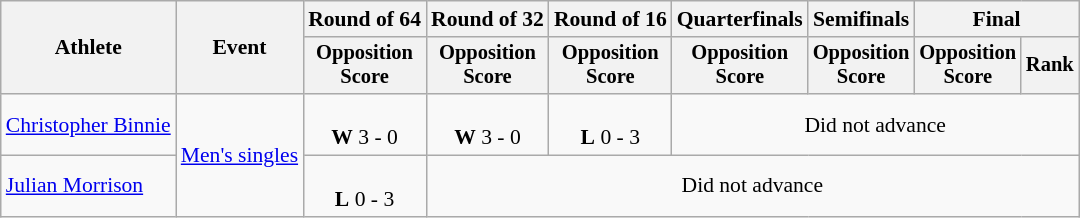<table class=wikitable style=font-size:90%;text-align:center>
<tr>
<th rowspan=2>Athlete</th>
<th rowspan=2>Event</th>
<th>Round of 64</th>
<th>Round of 32</th>
<th>Round of 16</th>
<th>Quarterfinals</th>
<th>Semifinals</th>
<th colspan=2>Final</th>
</tr>
<tr style=font-size:95%>
<th>Opposition<br>Score</th>
<th>Opposition<br>Score</th>
<th>Opposition<br>Score</th>
<th>Opposition<br>Score</th>
<th>Opposition<br>Score</th>
<th>Opposition<br>Score</th>
<th>Rank</th>
</tr>
<tr>
<td align=left><a href='#'>Christopher Binnie</a></td>
<td align=left rowspan=2><a href='#'>Men's singles</a></td>
<td><br> <strong>W</strong> 3 - 0</td>
<td><br> <strong>W</strong> 3 - 0</td>
<td><br><strong>L</strong> 0 - 3</td>
<td colspan=4>Did not advance</td>
</tr>
<tr>
<td align=left><a href='#'>Julian Morrison</a></td>
<td><br> <strong>L</strong> 0 - 3</td>
<td Colspan=6>Did not advance</td>
</tr>
</table>
